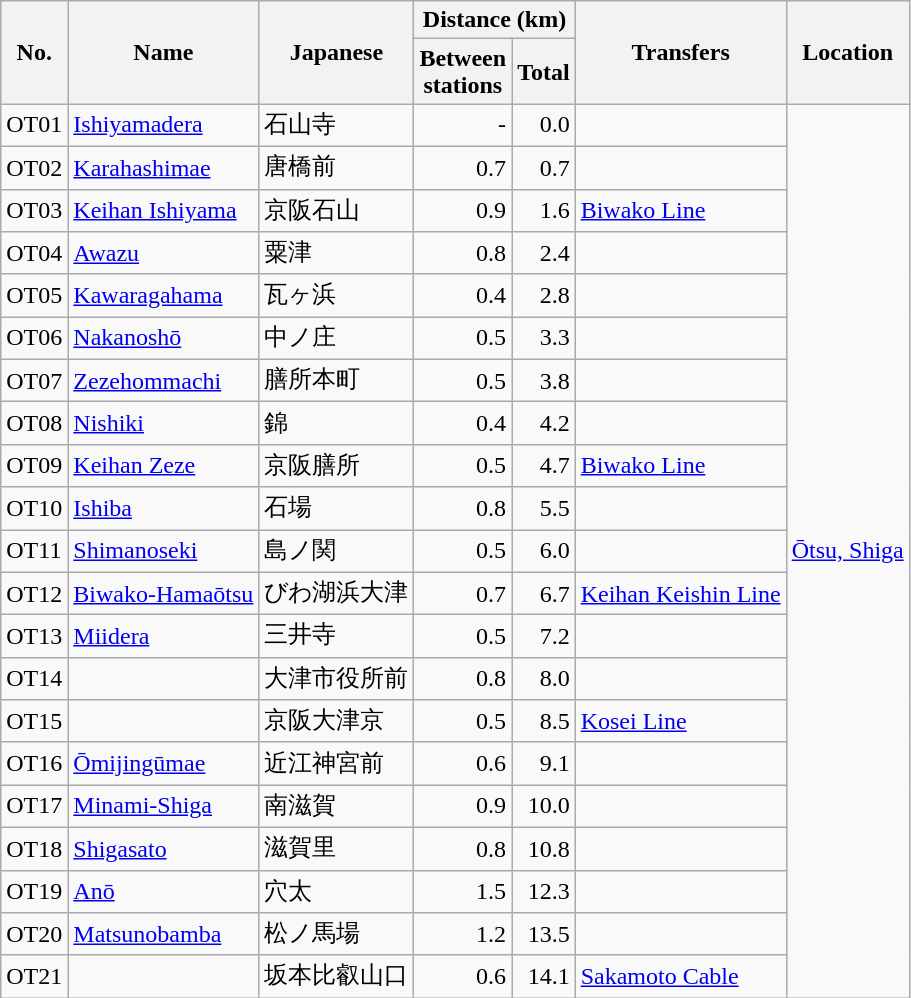<table class="wikitable">
<tr>
<th rowspan=2>No.</th>
<th rowspan=2>Name</th>
<th rowspan=2>Japanese</th>
<th colspan=2>Distance (km)</th>
<th rowspan=2>Transfers</th>
<th rowspan=2>Location</th>
</tr>
<tr>
<th>Between<br>stations</th>
<th>Total</th>
</tr>
<tr>
<td>OT01</td>
<td><a href='#'>Ishiyamadera</a></td>
<td>石山寺</td>
<td style="text-align:right;">-</td>
<td style="text-align:right;">0.0</td>
<td> </td>
<td rowspan="21"><a href='#'>Ōtsu, Shiga</a></td>
</tr>
<tr>
<td>OT02</td>
<td><a href='#'>Karahashimae</a></td>
<td>唐橋前</td>
<td style="text-align:right;">0.7</td>
<td style="text-align:right;">0.7</td>
<td> </td>
</tr>
<tr>
<td>OT03</td>
<td><a href='#'>Keihan Ishiyama</a></td>
<td>京阪石山</td>
<td style="text-align:right;">0.9</td>
<td style="text-align:right;">1.6</td>
<td> <a href='#'>Biwako Line</a></td>
</tr>
<tr>
<td>OT04</td>
<td><a href='#'>Awazu</a></td>
<td>粟津</td>
<td style="text-align:right;">0.8</td>
<td style="text-align:right;">2.4</td>
<td> </td>
</tr>
<tr>
<td>OT05</td>
<td><a href='#'>Kawaragahama</a></td>
<td>瓦ヶ浜</td>
<td style="text-align:right;">0.4</td>
<td style="text-align:right;">2.8</td>
<td> </td>
</tr>
<tr>
<td>OT06</td>
<td><a href='#'>Nakanoshō</a></td>
<td>中ノ庄</td>
<td style="text-align:right;">0.5</td>
<td style="text-align:right;">3.3</td>
<td> </td>
</tr>
<tr>
<td>OT07</td>
<td><a href='#'>Zezehommachi</a></td>
<td>膳所本町</td>
<td style="text-align:right;">0.5</td>
<td style="text-align:right;">3.8</td>
<td> </td>
</tr>
<tr>
<td>OT08</td>
<td><a href='#'>Nishiki</a></td>
<td>錦</td>
<td style="text-align:right;">0.4</td>
<td style="text-align:right;">4.2</td>
<td> </td>
</tr>
<tr>
<td>OT09</td>
<td><a href='#'>Keihan Zeze</a></td>
<td>京阪膳所</td>
<td style="text-align:right;">0.5</td>
<td style="text-align:right;">4.7</td>
<td> <a href='#'>Biwako Line</a></td>
</tr>
<tr>
<td>OT10</td>
<td><a href='#'>Ishiba</a></td>
<td>石場</td>
<td style="text-align:right;">0.8</td>
<td style="text-align:right;">5.5</td>
<td> </td>
</tr>
<tr>
<td>OT11</td>
<td><a href='#'>Shimanoseki</a></td>
<td>島ノ関</td>
<td style="text-align:right;">0.5</td>
<td style="text-align:right;">6.0</td>
<td> </td>
</tr>
<tr>
<td>OT12</td>
<td><a href='#'>Biwako-Hamaōtsu</a></td>
<td>びわ湖浜大津</td>
<td style="text-align:right;">0.7</td>
<td style="text-align:right;">6.7</td>
<td> <a href='#'>Keihan Keishin Line</a></td>
</tr>
<tr>
<td>OT13</td>
<td><a href='#'>Miidera</a></td>
<td>三井寺</td>
<td style="text-align:right;">0.5</td>
<td style="text-align:right;">7.2</td>
<td> </td>
</tr>
<tr>
<td>OT14</td>
<td></td>
<td>大津市役所前</td>
<td style="text-align:right;">0.8</td>
<td style="text-align:right;">8.0</td>
<td> </td>
</tr>
<tr>
<td>OT15</td>
<td></td>
<td>京阪大津京</td>
<td style="text-align:right;">0.5</td>
<td style="text-align:right;">8.5</td>
<td> <a href='#'>Kosei Line</a></td>
</tr>
<tr>
<td>OT16</td>
<td><a href='#'>Ōmijingūmae</a></td>
<td>近江神宮前</td>
<td style="text-align:right;">0.6</td>
<td style="text-align:right;">9.1</td>
<td> </td>
</tr>
<tr>
<td>OT17</td>
<td><a href='#'>Minami-Shiga</a></td>
<td>南滋賀</td>
<td style="text-align:right;">0.9</td>
<td style="text-align:right;">10.0</td>
<td> </td>
</tr>
<tr>
<td>OT18</td>
<td><a href='#'>Shigasato</a></td>
<td>滋賀里</td>
<td style="text-align:right;">0.8</td>
<td style="text-align:right;">10.8</td>
<td> </td>
</tr>
<tr>
<td>OT19</td>
<td><a href='#'>Anō</a></td>
<td>穴太</td>
<td style="text-align:right;">1.5</td>
<td style="text-align:right;">12.3</td>
<td> </td>
</tr>
<tr>
<td>OT20</td>
<td><a href='#'>Matsunobamba</a></td>
<td>松ノ馬場</td>
<td style="text-align:right;">1.2</td>
<td style="text-align:right;">13.5</td>
<td> </td>
</tr>
<tr>
<td>OT21</td>
<td></td>
<td>坂本比叡山口</td>
<td style="text-align:right;">0.6</td>
<td style="text-align:right;">14.1</td>
<td><a href='#'>Sakamoto Cable</a></td>
</tr>
</table>
